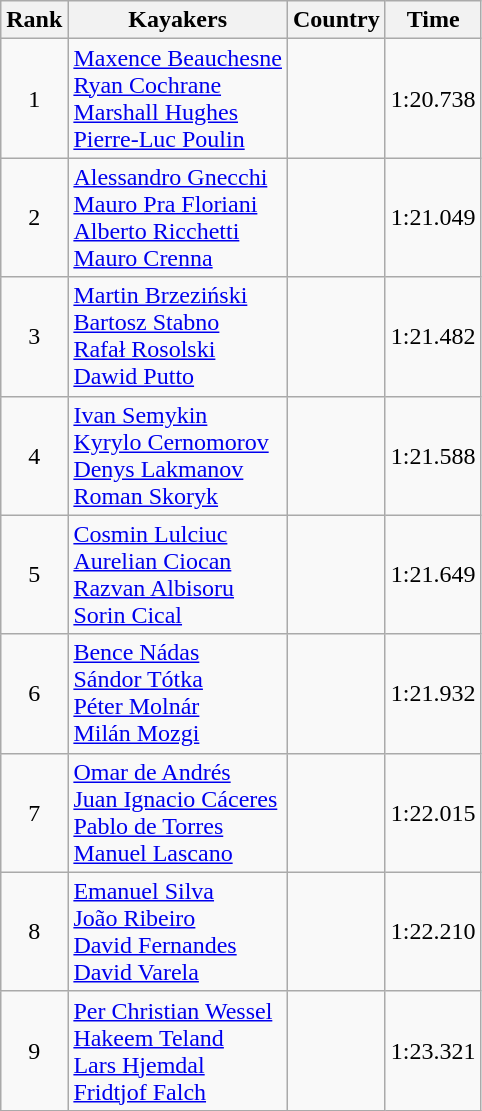<table class="wikitable" style="text-align:center">
<tr>
<th>Rank</th>
<th>Kayakers</th>
<th>Country</th>
<th>Time</th>
</tr>
<tr>
<td>1</td>
<td align="left"><a href='#'>Maxence Beauchesne</a><br><a href='#'>Ryan Cochrane</a><br><a href='#'>Marshall Hughes</a><br><a href='#'>Pierre-Luc Poulin</a></td>
<td align="left"></td>
<td>1:20.738</td>
</tr>
<tr>
<td>2</td>
<td align="left"><a href='#'>Alessandro Gnecchi</a><br><a href='#'>Mauro Pra Floriani</a><br><a href='#'>Alberto Ricchetti</a><br><a href='#'>Mauro Crenna</a></td>
<td align="left"></td>
<td>1:21.049</td>
</tr>
<tr>
<td>3</td>
<td align="left"><a href='#'>Martin Brzeziński</a><br><a href='#'>Bartosz Stabno</a><br><a href='#'>Rafał Rosolski</a><br><a href='#'>Dawid Putto</a></td>
<td align="left"></td>
<td>1:21.482</td>
</tr>
<tr>
<td>4</td>
<td align="left"><a href='#'>Ivan Semykin</a><br><a href='#'>Kyrylo Cernomorov</a><br><a href='#'>Denys Lakmanov</a><br><a href='#'>Roman Skoryk</a></td>
<td align="left"></td>
<td>1:21.588</td>
</tr>
<tr>
<td>5</td>
<td align="left"><a href='#'>Cosmin Lulciuc</a><br><a href='#'>Aurelian Ciocan</a><br><a href='#'>Razvan Albisoru</a><br><a href='#'>Sorin Cical</a></td>
<td align="left"></td>
<td>1:21.649</td>
</tr>
<tr>
<td>6</td>
<td align="left"><a href='#'>Bence Nádas</a><br><a href='#'>Sándor Tótka</a><br><a href='#'>Péter Molnár</a><br><a href='#'>Milán Mozgi</a></td>
<td align="left"></td>
<td>1:21.932</td>
</tr>
<tr>
<td>7</td>
<td align="left"><a href='#'>Omar de Andrés</a><br><a href='#'>Juan Ignacio Cáceres</a><br><a href='#'>Pablo de Torres</a><br><a href='#'>Manuel Lascano</a></td>
<td align="left"></td>
<td>1:22.015</td>
</tr>
<tr>
<td>8</td>
<td align="left"><a href='#'>Emanuel Silva</a><br><a href='#'>João Ribeiro</a><br><a href='#'>David Fernandes</a><br><a href='#'>David Varela</a></td>
<td align="left"></td>
<td>1:22.210</td>
</tr>
<tr>
<td>9</td>
<td align="left"><a href='#'>Per Christian Wessel</a><br><a href='#'>Hakeem Teland</a><br><a href='#'>Lars Hjemdal</a><br><a href='#'>Fridtjof Falch</a></td>
<td align="left"></td>
<td>1:23.321</td>
</tr>
</table>
